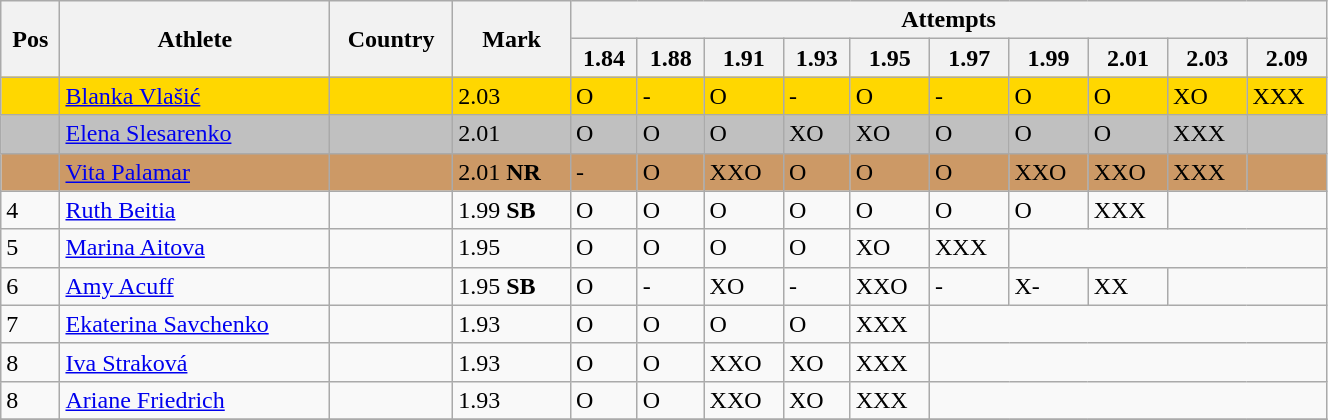<table class="wikitable" width=70%>
<tr>
<th rowspan=2>Pos</th>
<th rowspan=2>Athlete</th>
<th rowspan=2>Country</th>
<th rowspan=2>Mark</th>
<th colspan=10>Attempts</th>
</tr>
<tr>
<th>1.84</th>
<th>1.88</th>
<th>1.91</th>
<th>1.93</th>
<th>1.95</th>
<th>1.97</th>
<th>1.99</th>
<th>2.01</th>
<th>2.03</th>
<th>2.09</th>
</tr>
<tr bgcolor=gold>
<td></td>
<td><a href='#'>Blanka Vlašić</a></td>
<td></td>
<td>2.03</td>
<td>O</td>
<td>-</td>
<td>O</td>
<td>-</td>
<td>O</td>
<td>-</td>
<td>O</td>
<td>O</td>
<td>XO</td>
<td>XXX</td>
</tr>
<tr bgcolor=silver>
<td></td>
<td><a href='#'>Elena Slesarenko</a></td>
<td></td>
<td>2.01</td>
<td>O</td>
<td>O</td>
<td>O</td>
<td>XO</td>
<td>XO</td>
<td>O</td>
<td>O</td>
<td>O</td>
<td>XXX</td>
<td></td>
</tr>
<tr bgcolor=cc9966>
<td></td>
<td><a href='#'>Vita Palamar</a></td>
<td></td>
<td>2.01 <strong>NR</strong></td>
<td>-</td>
<td>O</td>
<td>XXO</td>
<td>O</td>
<td>O</td>
<td>O</td>
<td>XXO</td>
<td>XXO</td>
<td>XXX</td>
<td></td>
</tr>
<tr>
<td>4</td>
<td><a href='#'>Ruth Beitia</a></td>
<td></td>
<td>1.99 <strong>SB</strong></td>
<td>O</td>
<td>O</td>
<td>O</td>
<td>O</td>
<td>O</td>
<td>O</td>
<td>O</td>
<td>XXX</td>
<td colspan=2></td>
</tr>
<tr>
<td>5</td>
<td><a href='#'>Marina Aitova</a></td>
<td></td>
<td>1.95</td>
<td>O</td>
<td>O</td>
<td>O</td>
<td>O</td>
<td>XO</td>
<td>XXX</td>
<td colspan=4></td>
</tr>
<tr>
<td>6</td>
<td><a href='#'>Amy Acuff</a></td>
<td></td>
<td>1.95 <strong>SB</strong></td>
<td>O</td>
<td>-</td>
<td>XO</td>
<td>-</td>
<td>XXO</td>
<td>-</td>
<td>X-</td>
<td>XX</td>
<td colspan=2></td>
</tr>
<tr>
<td>7</td>
<td><a href='#'>Ekaterina Savchenko</a></td>
<td></td>
<td>1.93</td>
<td>O</td>
<td>O</td>
<td>O</td>
<td>O</td>
<td>XXX</td>
<td colspan=5></td>
</tr>
<tr>
<td>8</td>
<td><a href='#'>Iva Straková</a></td>
<td></td>
<td>1.93</td>
<td>O</td>
<td>O</td>
<td>XXO</td>
<td>XO</td>
<td>XXX</td>
<td colspan=5></td>
</tr>
<tr>
<td>8</td>
<td><a href='#'>Ariane Friedrich</a></td>
<td></td>
<td>1.93</td>
<td>O</td>
<td>O</td>
<td>XXO</td>
<td>XO</td>
<td>XXX</td>
<td colspan=5></td>
</tr>
<tr>
</tr>
</table>
